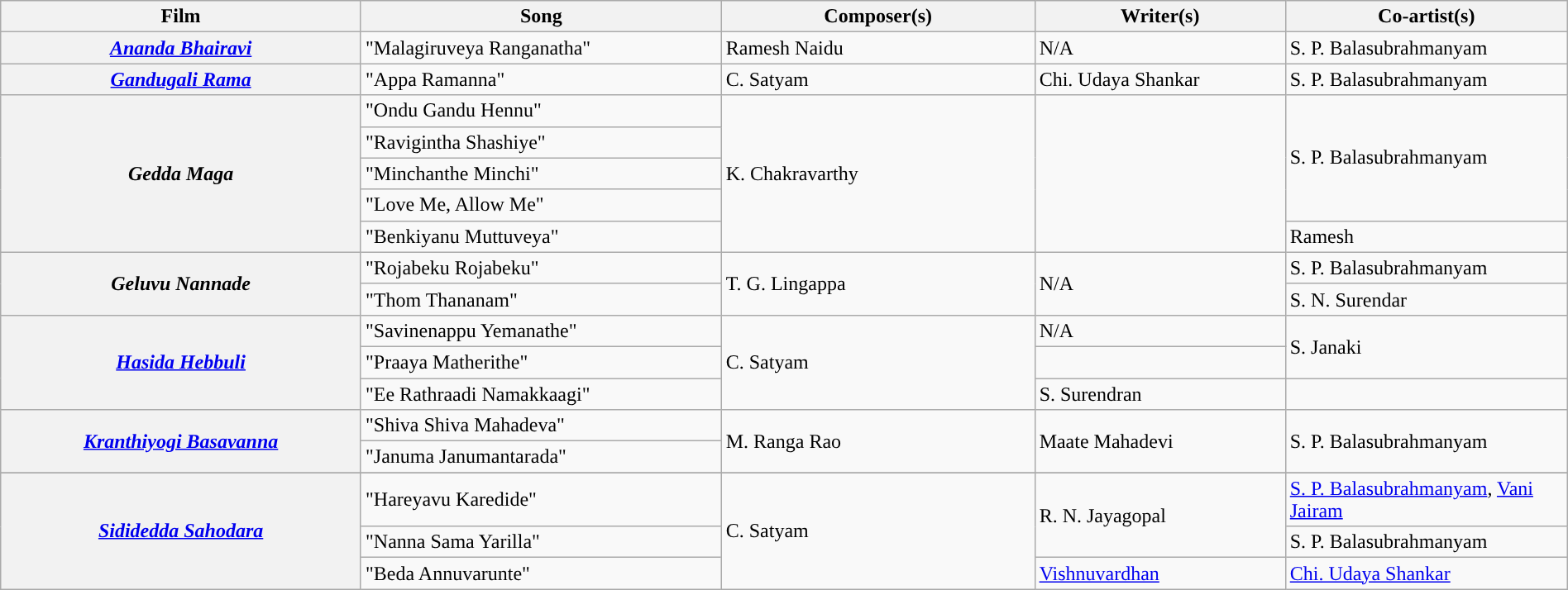<table class="wikitable plainrowheaders" width="100%" textcolor:#000;">
<tr style="background:#b0e0e66;">
<th scope="col" width=23%><strong>Film</strong></th>
<th scope="col" width=23%><strong>Song</strong></th>
<th scope="col" width=20%><strong>Composer(s)</strong></th>
<th scope="col" width=16%><strong>Writer(s)</strong></th>
<th scope="col" width=18%><strong>Co-artist(s)</strong></th>
</tr>
<tr>
<th><em><a href='#'>Ananda Bhairavi</a></em></th>
<td>"Malagiruveya Ranganatha"</td>
<td>Ramesh Naidu</td>
<td>N/A</td>
<td>S. P. Balasubrahmanyam</td>
</tr>
<tr>
<th Rowspan=><em><a href='#'>Gandugali Rama</a></em></th>
<td>"Appa Ramanna"</td>
<td>C. Satyam</td>
<td>Chi. Udaya Shankar</td>
<td>S. P. Balasubrahmanyam</td>
</tr>
<tr>
<th Rowspan=5><em>Gedda Maga</em></th>
<td>"Ondu Gandu Hennu"</td>
<td rowspan=5>K. Chakravarthy</td>
<td Rowspan=5></td>
<td rowspan=4>S. P. Balasubrahmanyam</td>
</tr>
<tr>
<td>"Ravigintha Shashiye"</td>
</tr>
<tr>
<td>"Minchanthe Minchi"</td>
</tr>
<tr>
<td>"Love Me, Allow Me"</td>
</tr>
<tr>
<td>"Benkiyanu Muttuveya"</td>
<td>Ramesh</td>
</tr>
<tr>
<th Rowspan=2><em>Geluvu Nannade</em></th>
<td>"Rojabeku Rojabeku"</td>
<td rowspan=2>T. G. Lingappa</td>
<td rowspan=2>N/A</td>
<td>S. P. Balasubrahmanyam</td>
</tr>
<tr>
<td>"Thom Thananam"</td>
<td>S. N. Surendar</td>
</tr>
<tr>
<th Rowspan=3><em><a href='#'>Hasida Hebbuli</a></em></th>
<td>"Savinenappu Yemanathe"</td>
<td rowspan=3>C. Satyam</td>
<td rospan=3>N/A</td>
<td rowspan=2>S. Janaki</td>
</tr>
<tr>
<td>"Praaya Matherithe"</td>
</tr>
<tr>
<td>"Ee Rathraadi Namakkaagi"</td>
<td>S. Surendran</td>
</tr>
<tr>
<th Rowspan=2><em><a href='#'>Kranthiyogi Basavanna</a></em></th>
<td>"Shiva Shiva Mahadeva"</td>
<td rowspan=2>M. Ranga Rao</td>
<td rowspan=2>Maate Mahadevi</td>
<td rowspan=2>S. P. Balasubrahmanyam</td>
</tr>
<tr>
<td>"Januma Janumantarada"</td>
</tr>
<tr>
</tr>
<tr>
<th Rowspan=3><em><a href='#'>Sididedda Sahodara</a></em></th>
<td>"Hareyavu Karedide"</td>
<td rowspan=3>C. Satyam</td>
<td rowspan=2>R. N. Jayagopal</td>
<td><a href='#'>S. P. Balasubrahmanyam</a>, <a href='#'>Vani Jairam</a></td>
</tr>
<tr>
<td>"Nanna Sama Yarilla"</td>
<td>S. P. Balasubrahmanyam</td>
</tr>
<tr>
<td>"Beda Annuvarunte"</td>
<td><a href='#'>Vishnuvardhan</a></td>
<td><a href='#'>Chi. Udaya Shankar</a></td>
</tr>
</table>
